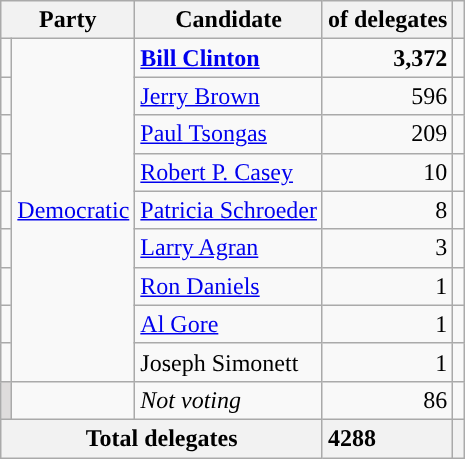<table class="wikitable sortable">
<tr>
<th colspan="2" scope="col" class="unsortable">Party</th>
<th scope="col">Candidate</th>
<th scope="col"> of delegates</th>
<th scope="col"></th>
</tr>
<tr>
<td style="background-color:"></td>
<td rowspan="9"><a href='#'>Democratic</a></td>
<td><strong><a href='#'>Bill Clinton</a></strong></td>
<td style="text-align:right"><strong>3,372</strong></td>
<td><strong></strong></td>
</tr>
<tr>
<td style="background-color:"></td>
<td><a href='#'>Jerry Brown</a></td>
<td style="text-align:right">596</td>
<td></td>
</tr>
<tr>
<td style="background-color:"></td>
<td><a href='#'>Paul Tsongas</a></td>
<td style="text-align:right">209</td>
<td></td>
</tr>
<tr>
<td style="background-color:"></td>
<td><a href='#'>Robert P. Casey</a></td>
<td style="text-align:right">10</td>
<td></td>
</tr>
<tr>
<td style="background-color:"></td>
<td><a href='#'>Patricia Schroeder</a></td>
<td style="text-align:right">8</td>
<td></td>
</tr>
<tr>
<td style="background-color:"></td>
<td><a href='#'>Larry Agran</a></td>
<td style="text-align:right">3</td>
<td></td>
</tr>
<tr>
<td style="background-color:"></td>
<td><a href='#'>Ron Daniels</a></td>
<td style="text-align:right">1</td>
<td></td>
</tr>
<tr>
<td style="background-color:"></td>
<td><a href='#'>Al Gore</a></td>
<td style="text-align:right">1</td>
<td></td>
</tr>
<tr>
<td style="background-color:"></td>
<td>Joseph Simonett</td>
<td style="text-align:right">1</td>
<td></td>
</tr>
<tr>
<td style="background-color:#dedcdc"></td>
<td></td>
<td><em>Not voting</em></td>
<td style="text-align:right">86</td>
<td></td>
</tr>
<tr>
<th colspan="3">Total delegates</th>
<th style="text-align:left">4288</th>
<th></th>
</tr>
</table>
